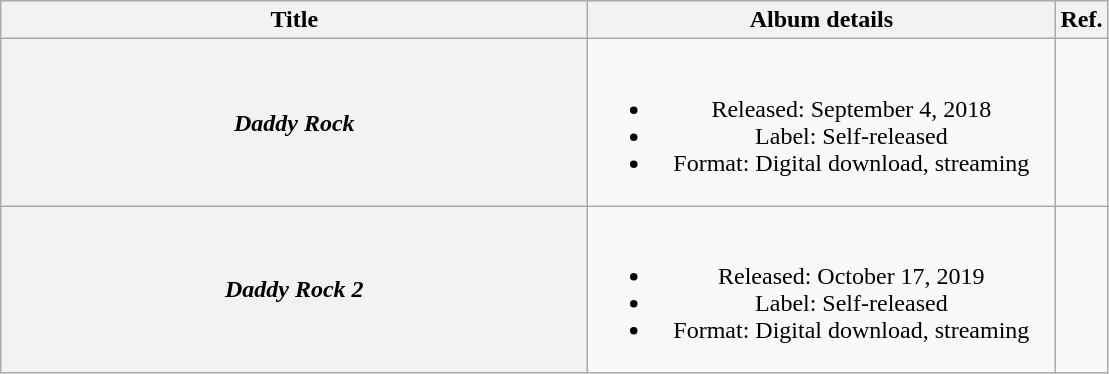<table class="wikitable plainrowheaders" style="text-align:center">
<tr>
<th scope="col" rowspan="1" style="width:24em;">Title</th>
<th scope="col" rowspan="1" style="width:19em;">Album details</th>
<th scope="col" rowspan="1" style="width:0em;">Ref.</th>
</tr>
<tr>
<th scope="row"><em>Daddy Rock</em></th>
<td><br><ul><li>Released: September 4, 2018</li><li>Label: Self-released</li><li>Format: Digital download, streaming</li></ul></td>
<td></td>
</tr>
<tr>
<th scope="row"><em>Daddy Rock 2</em></th>
<td><br><ul><li>Released: October 17, 2019</li><li>Label: Self-released</li><li>Format: Digital download, streaming</li></ul></td>
<td></td>
</tr>
</table>
